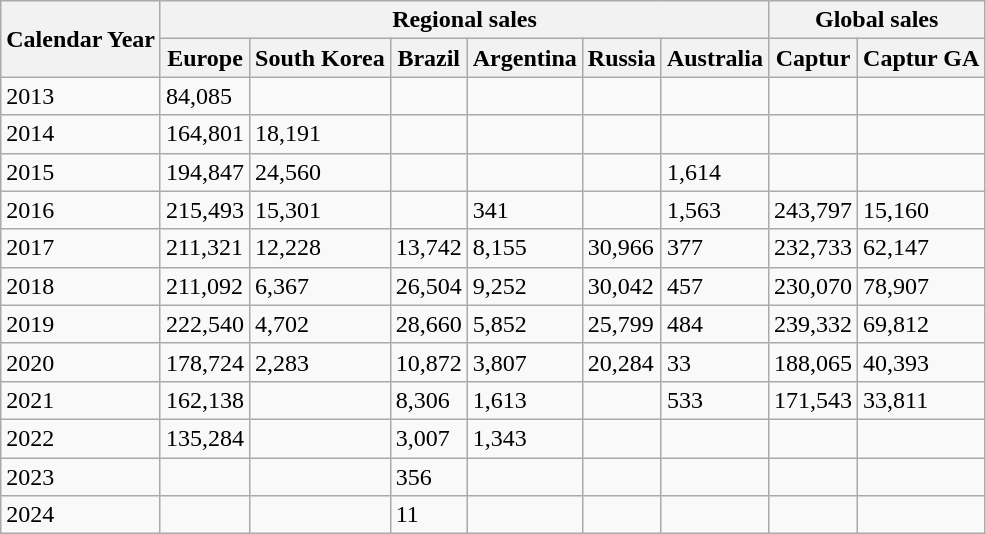<table class="wikitable">
<tr>
<th rowspan="2">Calendar Year</th>
<th colspan="6">Regional sales</th>
<th colspan="2">Global sales</th>
</tr>
<tr>
<th>Europe</th>
<th>South Korea</th>
<th>Brazil</th>
<th>Argentina</th>
<th>Russia</th>
<th>Australia</th>
<th>Captur</th>
<th>Captur GA</th>
</tr>
<tr>
<td>2013</td>
<td>84,085</td>
<td></td>
<td></td>
<td></td>
<td></td>
<td></td>
<td></td>
<td></td>
</tr>
<tr>
<td>2014</td>
<td>164,801</td>
<td>18,191</td>
<td></td>
<td></td>
<td></td>
<td></td>
<td></td>
<td></td>
</tr>
<tr>
<td>2015</td>
<td>194,847</td>
<td>24,560</td>
<td></td>
<td></td>
<td></td>
<td>1,614</td>
<td></td>
<td></td>
</tr>
<tr>
<td>2016</td>
<td>215,493</td>
<td>15,301</td>
<td></td>
<td>341</td>
<td></td>
<td>1,563</td>
<td>243,797</td>
<td>15,160</td>
</tr>
<tr>
<td>2017</td>
<td>211,321</td>
<td>12,228</td>
<td>13,742</td>
<td>8,155</td>
<td>30,966</td>
<td>377</td>
<td>232,733</td>
<td>62,147</td>
</tr>
<tr>
<td>2018</td>
<td>211,092</td>
<td>6,367</td>
<td>26,504</td>
<td>9,252</td>
<td>30,042</td>
<td>457</td>
<td>230,070</td>
<td>78,907</td>
</tr>
<tr>
<td>2019</td>
<td>222,540</td>
<td>4,702</td>
<td>28,660</td>
<td>5,852</td>
<td>25,799</td>
<td>484</td>
<td>239,332</td>
<td>69,812</td>
</tr>
<tr>
<td>2020</td>
<td>178,724</td>
<td>2,283</td>
<td>10,872</td>
<td>3,807</td>
<td>20,284</td>
<td>33</td>
<td>188,065</td>
<td>40,393</td>
</tr>
<tr>
<td>2021</td>
<td>162,138</td>
<td></td>
<td>8,306</td>
<td>1,613</td>
<td></td>
<td>533</td>
<td>171,543</td>
<td>33,811</td>
</tr>
<tr>
<td>2022</td>
<td>135,284</td>
<td></td>
<td>3,007</td>
<td>1,343</td>
<td></td>
<td></td>
<td></td>
<td></td>
</tr>
<tr>
<td>2023</td>
<td></td>
<td></td>
<td>356</td>
<td></td>
<td></td>
<td></td>
<td></td>
<td></td>
</tr>
<tr>
<td>2024</td>
<td></td>
<td></td>
<td>11</td>
<td></td>
<td></td>
<td></td>
<td></td>
<td></td>
</tr>
</table>
